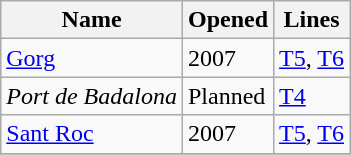<table class="wikitable sortable">
<tr>
<th>Name</th>
<th>Opened</th>
<th>Lines</th>
</tr>
<tr>
<td><a href='#'>Gorg</a></td>
<td>2007</td>
<td><a href='#'>T5</a>, <a href='#'>T6</a></td>
</tr>
<tr>
<td><em>Port de Badalona</em></td>
<td>Planned</td>
<td><a href='#'>T4</a></td>
</tr>
<tr>
<td><a href='#'>Sant Roc</a></td>
<td>2007</td>
<td><a href='#'>T5</a>, <a href='#'>T6</a></td>
</tr>
<tr>
</tr>
</table>
